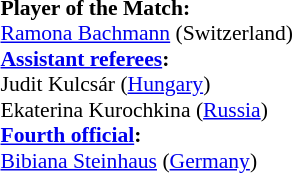<table width=100% style="font-size:90%">
<tr>
<td><br><strong>Player of the Match:</strong>
<br><a href='#'>Ramona Bachmann</a> (Switzerland)<br><strong><a href='#'>Assistant referees</a>:</strong>
<br>Judit Kulcsár (<a href='#'>Hungary</a>)
<br>Ekaterina Kurochkina (<a href='#'>Russia</a>)
<br><strong><a href='#'>Fourth official</a>:</strong>
<br><a href='#'>Bibiana Steinhaus</a> (<a href='#'>Germany</a>)</td>
</tr>
</table>
